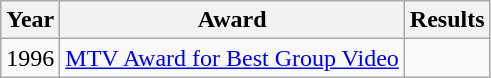<table class="wikitable">
<tr>
<th>Year</th>
<th>Award</th>
<th>Results</th>
</tr>
<tr>
<td>1996</td>
<td><a href='#'>MTV Award for Best Group Video</a></td>
<td></td>
</tr>
</table>
